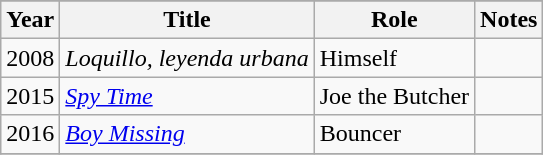<table class="wikitable sortable">
<tr>
</tr>
<tr style="text-align:center;">
<th>Year</th>
<th>Title</th>
<th>Role</th>
<th>Notes</th>
</tr>
<tr>
<td>2008</td>
<td><em>Loquillo, leyenda urbana</em></td>
<td>Himself</td>
<td></td>
</tr>
<tr>
<td>2015</td>
<td><em><a href='#'>Spy Time</a></em></td>
<td>Joe the Butcher</td>
<td></td>
</tr>
<tr>
<td>2016</td>
<td><em><a href='#'>Boy Missing</a></em></td>
<td>Bouncer</td>
<td></td>
</tr>
<tr>
</tr>
</table>
